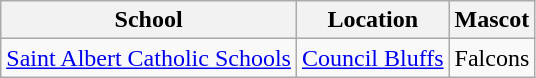<table class="wikitable" border="1">
<tr>
<th>School</th>
<th>Location</th>
<th>Mascot</th>
</tr>
<tr>
<td><a href='#'>Saint Albert Catholic Schools</a></td>
<td><a href='#'>Council Bluffs</a></td>
<td>Falcons</td>
</tr>
</table>
